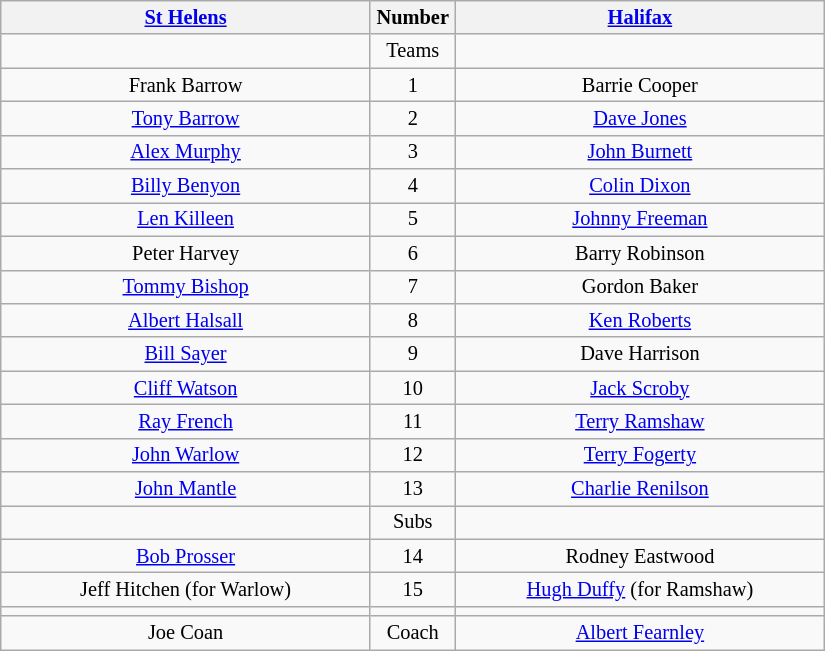<table class="wikitable" style="text-align:center; font-size: 85%">
<tr>
<th width=240 abbr=winner><a href='#'>St Helens</a></th>
<th width=50 abbr="Number">Number</th>
<th width=240 abbr=runner-up><a href='#'>Halifax</a></th>
</tr>
<tr>
<td></td>
<td>Teams</td>
<td></td>
</tr>
<tr>
<td>Frank Barrow</td>
<td>1</td>
<td>Barrie Cooper</td>
</tr>
<tr>
<td><a href='#'>Tony Barrow</a></td>
<td>2</td>
<td><a href='#'>Dave Jones</a></td>
</tr>
<tr>
<td><a href='#'>Alex Murphy</a></td>
<td>3</td>
<td><a href='#'>John Burnett</a></td>
</tr>
<tr>
<td><a href='#'>Billy Benyon</a></td>
<td>4</td>
<td><a href='#'>Colin Dixon</a></td>
</tr>
<tr>
<td><a href='#'>Len Killeen</a></td>
<td>5</td>
<td><a href='#'>Johnny Freeman</a></td>
</tr>
<tr>
<td>Peter Harvey</td>
<td>6</td>
<td>Barry Robinson</td>
</tr>
<tr>
<td><a href='#'>Tommy Bishop</a></td>
<td>7</td>
<td>Gordon Baker</td>
</tr>
<tr>
<td><a href='#'>Albert Halsall</a></td>
<td>8</td>
<td><a href='#'>Ken Roberts</a></td>
</tr>
<tr>
<td><a href='#'>Bill Sayer</a></td>
<td>9</td>
<td>Dave Harrison</td>
</tr>
<tr>
<td><a href='#'>Cliff Watson</a></td>
<td>10</td>
<td><a href='#'>Jack Scroby</a></td>
</tr>
<tr>
<td><a href='#'>Ray French</a></td>
<td>11</td>
<td><a href='#'>Terry Ramshaw</a></td>
</tr>
<tr>
<td><a href='#'>John Warlow</a></td>
<td>12</td>
<td><a href='#'>Terry Fogerty</a></td>
</tr>
<tr>
<td><a href='#'>John Mantle</a></td>
<td>13</td>
<td><a href='#'>Charlie Renilson</a></td>
</tr>
<tr>
<td></td>
<td>Subs</td>
<td></td>
</tr>
<tr>
<td><a href='#'>Bob Prosser</a></td>
<td>14</td>
<td>Rodney Eastwood</td>
</tr>
<tr>
<td>Jeff Hitchen (for Warlow)</td>
<td>15</td>
<td><a href='#'>Hugh Duffy</a> (for Ramshaw)</td>
</tr>
<tr>
<td></td>
<td></td>
<td></td>
</tr>
<tr>
<td>Joe Coan</td>
<td>Coach</td>
<td><a href='#'>Albert Fearnley</a></td>
</tr>
</table>
